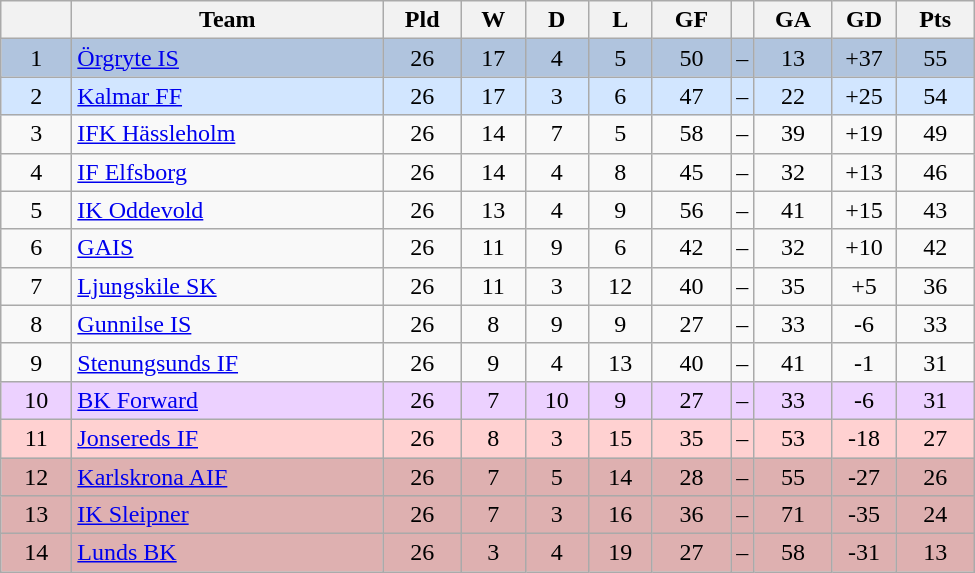<table class="wikitable" style="text-align: center">
<tr>
<th style="width: 40px;"></th>
<th style="width: 200px;">Team</th>
<th style="width: 45px;">Pld</th>
<th style="width: 35px;">W</th>
<th style="width: 35px;">D</th>
<th style="width: 35px;">L</th>
<th style="width: 45px;">GF</th>
<th></th>
<th style="width: 45px;">GA</th>
<th style="width: 35px;">GD</th>
<th style="width: 45px;">Pts</th>
</tr>
<tr style="background: #b0c4de">
<td>1</td>
<td style="text-align: left;"><a href='#'>Örgryte IS</a></td>
<td>26</td>
<td>17</td>
<td>4</td>
<td>5</td>
<td>50</td>
<td>–</td>
<td>13</td>
<td>+37</td>
<td>55</td>
</tr>
<tr style="background: #d2e6ff">
<td>2</td>
<td style="text-align: left;"><a href='#'>Kalmar FF</a></td>
<td>26</td>
<td>17</td>
<td>3</td>
<td>6</td>
<td>47</td>
<td>–</td>
<td>22</td>
<td>+25</td>
<td>54</td>
</tr>
<tr>
<td>3</td>
<td style="text-align: left;"><a href='#'>IFK Hässleholm</a></td>
<td>26</td>
<td>14</td>
<td>7</td>
<td>5</td>
<td>58</td>
<td>–</td>
<td>39</td>
<td>+19</td>
<td>49</td>
</tr>
<tr>
<td>4</td>
<td style="text-align: left;"><a href='#'>IF Elfsborg</a></td>
<td>26</td>
<td>14</td>
<td>4</td>
<td>8</td>
<td>45</td>
<td>–</td>
<td>32</td>
<td>+13</td>
<td>46</td>
</tr>
<tr>
<td>5</td>
<td style="text-align: left;"><a href='#'>IK Oddevold</a></td>
<td>26</td>
<td>13</td>
<td>4</td>
<td>9</td>
<td>56</td>
<td>–</td>
<td>41</td>
<td>+15</td>
<td>43</td>
</tr>
<tr>
<td>6</td>
<td style="text-align: left;"><a href='#'>GAIS</a></td>
<td>26</td>
<td>11</td>
<td>9</td>
<td>6</td>
<td>42</td>
<td>–</td>
<td>32</td>
<td>+10</td>
<td>42</td>
</tr>
<tr>
<td>7</td>
<td style="text-align: left;"><a href='#'>Ljungskile SK</a></td>
<td>26</td>
<td>11</td>
<td>3</td>
<td>12</td>
<td>40</td>
<td>–</td>
<td>35</td>
<td>+5</td>
<td>36</td>
</tr>
<tr>
<td>8</td>
<td style="text-align: left;"><a href='#'>Gunnilse IS</a></td>
<td>26</td>
<td>8</td>
<td>9</td>
<td>9</td>
<td>27</td>
<td>–</td>
<td>33</td>
<td>-6</td>
<td>33</td>
</tr>
<tr>
<td>9</td>
<td style="text-align: left;"><a href='#'>Stenungsunds IF</a></td>
<td>26</td>
<td>9</td>
<td>4</td>
<td>13</td>
<td>40</td>
<td>–</td>
<td>41</td>
<td>-1</td>
<td>31</td>
</tr>
<tr style="background: #ecd1ff">
<td>10</td>
<td style="text-align: left;"><a href='#'>BK Forward</a></td>
<td>26</td>
<td>7</td>
<td>10</td>
<td>9</td>
<td>27</td>
<td>–</td>
<td>33</td>
<td>-6</td>
<td>31</td>
</tr>
<tr style="background: #ffd1d1">
<td>11</td>
<td style="text-align: left;"><a href='#'>Jonsereds IF</a></td>
<td>26</td>
<td>8</td>
<td>3</td>
<td>15</td>
<td>35</td>
<td>–</td>
<td>53</td>
<td>-18</td>
<td>27</td>
</tr>
<tr style="background: #deb0b0">
<td>12</td>
<td style="text-align: left;"><a href='#'>Karlskrona AIF</a></td>
<td>26</td>
<td>7</td>
<td>5</td>
<td>14</td>
<td>28</td>
<td>–</td>
<td>55</td>
<td>-27</td>
<td>26</td>
</tr>
<tr style="background: #deb0b0">
<td>13</td>
<td style="text-align: left;"><a href='#'>IK Sleipner</a></td>
<td>26</td>
<td>7</td>
<td>3</td>
<td>16</td>
<td>36</td>
<td>–</td>
<td>71</td>
<td>-35</td>
<td>24</td>
</tr>
<tr style="background: #deb0b0">
<td>14</td>
<td style="text-align: left;"><a href='#'>Lunds BK</a></td>
<td>26</td>
<td>3</td>
<td>4</td>
<td>19</td>
<td>27</td>
<td>–</td>
<td>58</td>
<td>-31</td>
<td>13</td>
</tr>
</table>
